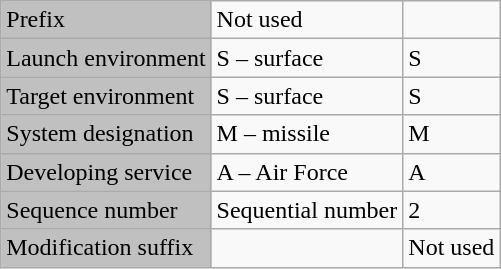<table class="wikitable">
<tr>
<td style="background:silver;">Prefix</td>
<td>Not used</td>
<td></td>
</tr>
<tr>
<td style="background:silver;">Launch environment</td>
<td>S – surface</td>
<td>S</td>
</tr>
<tr>
<td style="background:silver;">Target environment</td>
<td>S – surface</td>
<td>S</td>
</tr>
<tr>
<td style="background:silver;">System designation</td>
<td>M – missile</td>
<td>M</td>
</tr>
<tr>
<td style="background:silver;">Developing service</td>
<td>A – Air Force</td>
<td>A</td>
</tr>
<tr>
<td style="background:silver;">Sequence number</td>
<td>Sequential number</td>
<td>2</td>
</tr>
<tr>
<td style="background:silver;">Modification suffix</td>
<td></td>
<td>Not used</td>
</tr>
</table>
